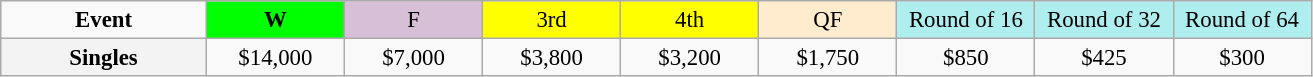<table class=wikitable style=font-size:95%;text-align:center>
<tr>
<td style="width:130px"><strong>Event</strong></td>
<td style="width:85px; background:lime"><strong>W</strong></td>
<td style="width:85px; background:thistle">F</td>
<td style="width:85px; background:#ffff00">3rd</td>
<td style="width:85px; background:#ffff00">4th</td>
<td style="width:85px; background:#ffebcd">QF</td>
<td style="width:85px; background:#afeeee">Round of 16</td>
<td style="width:85px; background:#afeeee">Round of 32</td>
<td style="width:85px; background:#afeeee">Round of 64</td>
</tr>
<tr>
<th style=background:#f3f3f3>Singles </th>
<td>$14,000</td>
<td>$7,000</td>
<td>$3,800</td>
<td>$3,200</td>
<td>$1,750</td>
<td>$850</td>
<td>$425</td>
<td>$300</td>
</tr>
</table>
